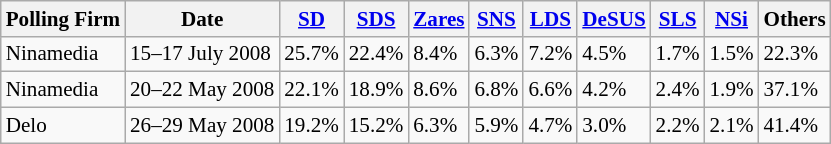<table class="wikitable" style="font-size:88%; overflow: auto;">
<tr>
<th>Polling Firm</th>
<th>Date</th>
<th><a href='#'>SD</a></th>
<th><a href='#'>SDS</a></th>
<th><a href='#'>Zares</a></th>
<th><a href='#'>SNS</a></th>
<th><a href='#'>LDS</a></th>
<th><a href='#'>DeSUS</a></th>
<th><a href='#'>SLS</a></th>
<th><a href='#'>NSi</a></th>
<th>Others</th>
</tr>
<tr>
<td>Ninamedia</td>
<td>15–17 July 2008</td>
<td>25.7%</td>
<td>22.4%</td>
<td>8.4%</td>
<td>6.3%</td>
<td>7.2%</td>
<td>4.5%</td>
<td>1.7%</td>
<td>1.5%</td>
<td>22.3%</td>
</tr>
<tr>
<td>Ninamedia</td>
<td>20–22 May 2008</td>
<td>22.1%</td>
<td>18.9%</td>
<td>8.6%</td>
<td>6.8%</td>
<td>6.6%</td>
<td>4.2%</td>
<td>2.4%</td>
<td>1.9%</td>
<td>37.1%</td>
</tr>
<tr>
<td>Delo</td>
<td>26–29 May 2008</td>
<td>19.2%</td>
<td>15.2%</td>
<td>6.3%</td>
<td>5.9%</td>
<td>4.7%</td>
<td>3.0%</td>
<td>2.2%</td>
<td>2.1%</td>
<td>41.4%</td>
</tr>
</table>
